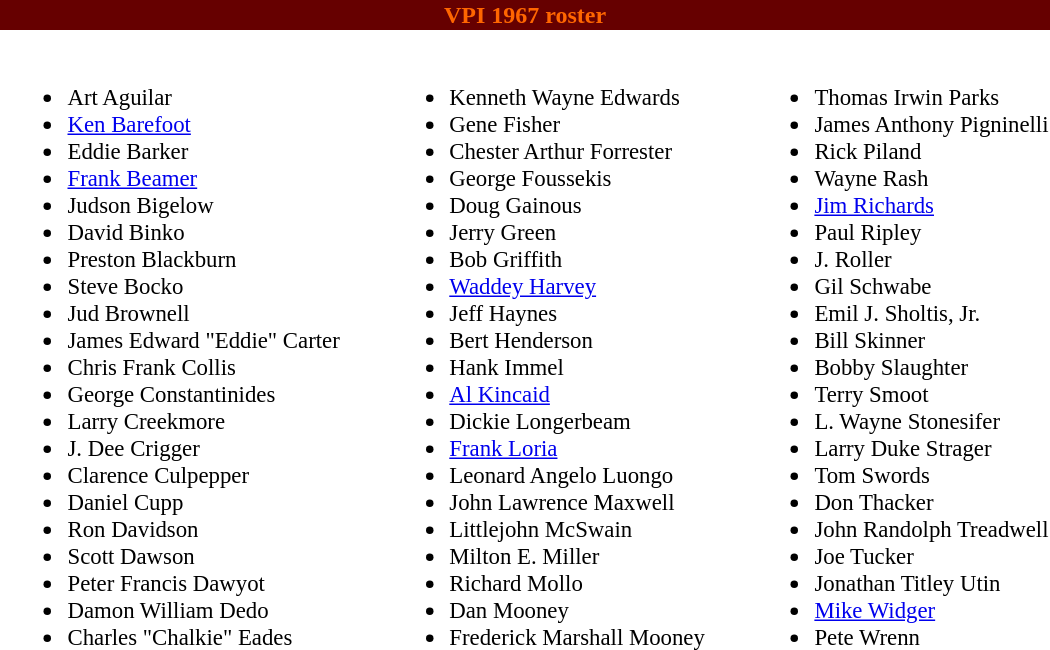<table class="toccolours" style="text-align: left;">
<tr>
<th colspan="9" style="background:#660000;color:#FF6600;text-align:center;"><span><strong>VPI 1967 roster</strong></span></th>
</tr>
<tr>
<td></td>
<td style="font-size:95%; vertical-align:top;"><br><ul><li>Art Aguilar</li><li><a href='#'>Ken Barefoot</a></li><li>Eddie Barker</li><li><a href='#'>Frank Beamer</a></li><li>Judson Bigelow</li><li>David Binko</li><li>Preston Blackburn</li><li>Steve Bocko</li><li>Jud Brownell</li><li>James Edward "Eddie" Carter</li><li>Chris Frank Collis</li><li>George Constantinides</li><li>Larry Creekmore</li><li>J. Dee Crigger</li><li>Clarence Culpepper</li><li>Daniel Cupp</li><li>Ron Davidson</li><li>Scott Dawson</li><li>Peter Francis Dawyot</li><li>Damon William Dedo</li><li>Charles "Chalkie" Eades</li></ul></td>
<td style="width: 25px;"></td>
<td style="font-size:95%; vertical-align:top;"><br><ul><li>Kenneth Wayne Edwards</li><li>Gene Fisher</li><li>Chester Arthur Forrester</li><li>George Foussekis</li><li>Doug Gainous</li><li>Jerry Green</li><li>Bob Griffith</li><li><a href='#'>Waddey Harvey</a></li><li>Jeff Haynes</li><li>Bert Henderson</li><li>Hank Immel</li><li><a href='#'>Al Kincaid</a></li><li>Dickie Longerbeam</li><li><a href='#'>Frank Loria</a></li><li>Leonard Angelo Luongo</li><li>John Lawrence Maxwell</li><li>Littlejohn McSwain</li><li>Milton E. Miller</li><li>Richard Mollo</li><li>Dan Mooney</li><li>Frederick Marshall Mooney</li></ul></td>
<td style="width: 25px;"></td>
<td style="font-size:95%; vertical-align:top;"><br><ul><li>Thomas Irwin Parks</li><li>James Anthony Pigninelli</li><li>Rick Piland</li><li>Wayne Rash</li><li><a href='#'>Jim Richards</a></li><li>Paul Ripley</li><li>J. Roller</li><li>Gil Schwabe</li><li>Emil J. Sholtis, Jr.</li><li>Bill Skinner</li><li>Bobby Slaughter</li><li>Terry Smoot</li><li>L. Wayne Stonesifer</li><li>Larry Duke Strager</li><li>Tom Swords</li><li>Don Thacker</li><li>John Randolph Treadwell</li><li>Joe Tucker</li><li>Jonathan Titley Utin</li><li><a href='#'>Mike Widger</a></li><li>Pete Wrenn</li></ul></td>
</tr>
</table>
